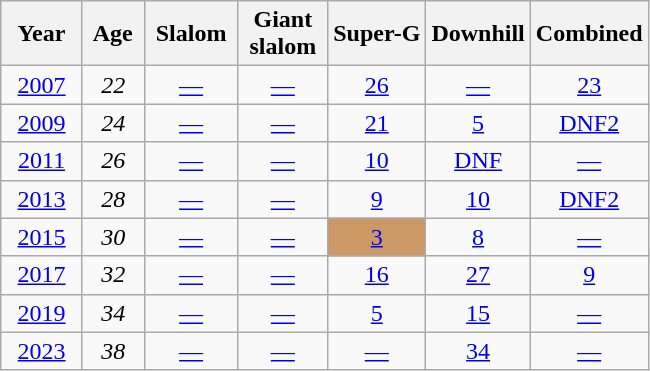<table class=wikitable style="text-align:center">
<tr>
<th>  Year  </th>
<th> Age </th>
<th> Slalom </th>
<th> Giant <br> slalom </th>
<th>Super-G</th>
<th>Downhill</th>
<th>Combined</th>
</tr>
<tr>
<td><a href='#'>2007</a></td>
<td><em>22</em></td>
<td><a href='#'>—</a></td>
<td><a href='#'>—</a></td>
<td><a href='#'>26</a></td>
<td><a href='#'>—</a></td>
<td><a href='#'>23</a></td>
</tr>
<tr>
<td><a href='#'>2009</a></td>
<td><em>24</em></td>
<td><a href='#'>—</a></td>
<td><a href='#'>—</a></td>
<td><a href='#'>21</a></td>
<td><a href='#'>5</a></td>
<td><a href='#'>DNF2</a></td>
</tr>
<tr>
<td><a href='#'>2011</a></td>
<td><em>26</em></td>
<td><a href='#'>—</a></td>
<td><a href='#'>—</a></td>
<td><a href='#'>10</a></td>
<td><a href='#'>DNF</a></td>
<td><a href='#'>—</a></td>
</tr>
<tr>
<td><a href='#'>2013</a></td>
<td><em>28</em></td>
<td><a href='#'>—</a></td>
<td><a href='#'>—</a></td>
<td><a href='#'>9</a></td>
<td><a href='#'>10</a></td>
<td><a href='#'>DNF2</a></td>
</tr>
<tr>
<td><a href='#'>2015</a></td>
<td><em>30</em></td>
<td><a href='#'>—</a></td>
<td><a href='#'>—</a></td>
<td style="background:#c96;"><a href='#'>3</a></td>
<td><a href='#'>8</a></td>
<td><a href='#'>—</a></td>
</tr>
<tr>
<td><a href='#'>2017</a></td>
<td><em>32</em></td>
<td><a href='#'>—</a></td>
<td><a href='#'>—</a></td>
<td><a href='#'>16</a></td>
<td><a href='#'>27</a></td>
<td><a href='#'>9</a></td>
</tr>
<tr>
<td><a href='#'>2019</a></td>
<td><em>34</em></td>
<td><a href='#'>—</a></td>
<td><a href='#'>—</a></td>
<td><a href='#'>5</a></td>
<td><a href='#'>15</a></td>
<td><a href='#'>—</a></td>
</tr>
<tr>
<td><a href='#'>2023</a></td>
<td><em>38</em></td>
<td><a href='#'>—</a></td>
<td><a href='#'>—</a></td>
<td><a href='#'>—</a></td>
<td><a href='#'>34</a></td>
<td><a href='#'>—</a></td>
</tr>
</table>
